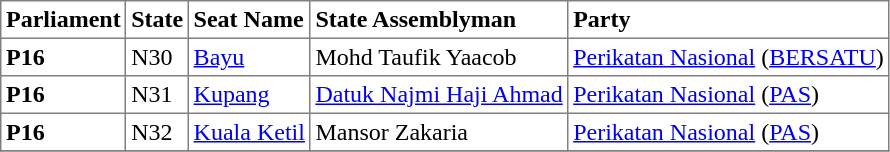<table class="toccolours sortable" border="1" cellpadding="3" style="border-collapse:collapse; text-align: left;">
<tr>
<th align="center">Parliament</th>
<th>State</th>
<th>Seat Name</th>
<th>State Assemblyman</th>
<th>Party</th>
</tr>
<tr>
<th align="left">P16</th>
<td>N30</td>
<td><a href='#'>Bayu</a></td>
<td>Mohd Taufik Yaacob</td>
<td><a href='#'>Perikatan Nasional</a> (<a href='#'>BERSATU</a>)</td>
</tr>
<tr>
<th align="left">P16</th>
<td>N31</td>
<td><a href='#'>Kupang</a></td>
<td><a href='#'>Datuk Najmi Haji Ahmad</a></td>
<td><a href='#'>Perikatan Nasional</a> (<a href='#'>PAS</a>)</td>
</tr>
<tr>
<th align="left">P16</th>
<td>N32</td>
<td><a href='#'>Kuala Ketil</a></td>
<td>Mansor Zakaria</td>
<td><a href='#'>Perikatan Nasional</a> (<a href='#'>PAS</a>)</td>
</tr>
<tr>
</tr>
</table>
